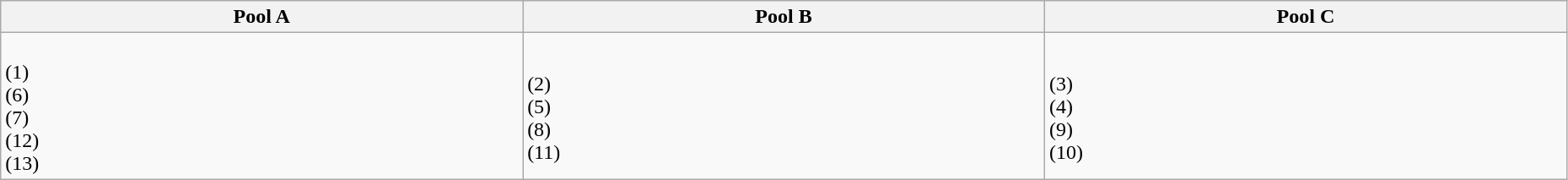<table class="wikitable" width=98%>
<tr>
<th width=33%><strong>Pool A</strong></th>
<th width=33%><strong>Pool B</strong></th>
<th width=33%><strong>Pool C</strong></th>
</tr>
<tr>
<td><br> (1) <br>
 (6) <br>
 (7) <br>
 (12) <br>
 (13)</td>
<td><br> (2) <br>
 (5)<br> 
 (8)<br> 
 (11)</td>
<td><br> (3) <br> 
 (4) <br> 
 (9) <br> 
 (10)</td>
</tr>
</table>
